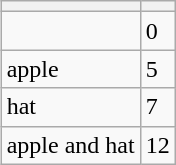<table class="wikitable" style="float:right">
<tr>
<th></th>
<th></th>
</tr>
<tr>
<td></td>
<td>0</td>
</tr>
<tr>
<td>apple</td>
<td>5</td>
</tr>
<tr>
<td>hat</td>
<td>7</td>
</tr>
<tr>
<td>apple and hat</td>
<td>12</td>
</tr>
</table>
